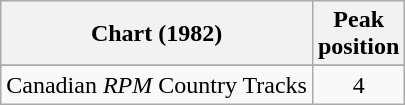<table class="wikitable sortable">
<tr>
<th>Chart (1982)</th>
<th>Peak<br>position</th>
</tr>
<tr>
</tr>
<tr>
<td align="left">Canadian <em>RPM</em> Country Tracks</td>
<td align="center">4</td>
</tr>
</table>
